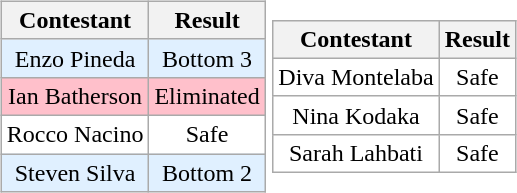<table>
<tr>
<td><br><table class="wikitable sortable nowrap" style="margin:auto; text-align:center">
<tr>
<th scope="col">Contestant</th>
<th scope="col">Result</th>
</tr>
<tr>
<td bgcolor=#e0f0ff>Enzo Pineda</td>
<td bgcolor=#e0f0ff>Bottom 3</td>
</tr>
<tr>
<td bgcolor=pink>Ian Batherson</td>
<td bgcolor=pink>Eliminated</td>
</tr>
<tr>
<td bgcolor=#FFFFFF>Rocco Nacino</td>
<td bgcolor=#FFFFFF>Safe</td>
</tr>
<tr>
<td bgcolor=#e0f0ff>Steven Silva</td>
<td bgcolor=#e0f0ff>Bottom 2</td>
</tr>
</table>
</td>
<td><br><table class="wikitable sortable nowrap" style="margin:auto; text-align:center">
<tr>
<th scope="col">Contestant</th>
<th scope="col">Result</th>
</tr>
<tr>
<td bgcolor=#FFFFFF>Diva Montelaba</td>
<td bgcolor=#FFFFFF>Safe</td>
</tr>
<tr>
<td bgcolor=#FFFFFF>Nina Kodaka</td>
<td bgcolor=#FFFFFF>Safe</td>
</tr>
<tr>
<td bgcolor=#FFFFFF>Sarah Lahbati</td>
<td bgcolor=#FFFFFF>Safe</td>
</tr>
</table>
</td>
</tr>
</table>
